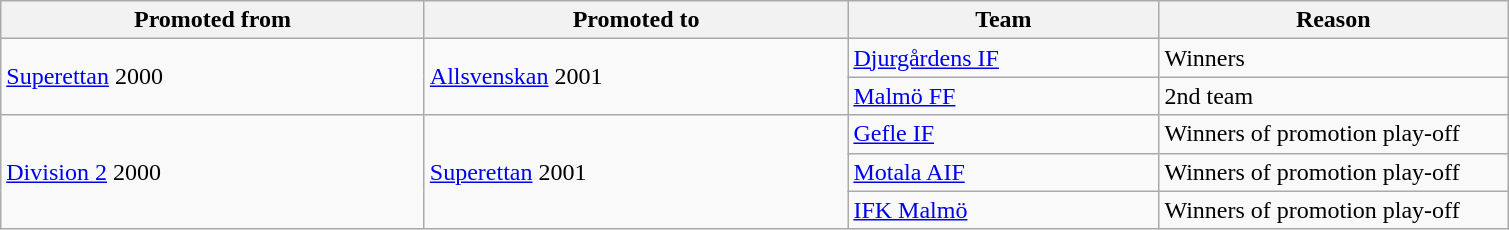<table class="wikitable" style="text-align: left;">
<tr>
<th style="width: 275px;">Promoted from</th>
<th style="width: 275px;">Promoted to</th>
<th style="width: 200px;">Team</th>
<th style="width: 225px;">Reason</th>
</tr>
<tr>
<td rowspan=2><a href='#'>Superettan</a> 2000</td>
<td rowspan=2><a href='#'>Allsvenskan</a> 2001</td>
<td><a href='#'>Djurgårdens IF</a></td>
<td>Winners</td>
</tr>
<tr>
<td><a href='#'>Malmö FF</a></td>
<td>2nd team</td>
</tr>
<tr>
<td rowspan=3><a href='#'>Division 2</a> 2000</td>
<td rowspan=3><a href='#'>Superettan</a> 2001</td>
<td><a href='#'>Gefle IF</a></td>
<td>Winners of promotion play-off</td>
</tr>
<tr>
<td><a href='#'>Motala AIF</a></td>
<td>Winners of promotion play-off</td>
</tr>
<tr>
<td><a href='#'>IFK Malmö</a></td>
<td>Winners of promotion play-off</td>
</tr>
</table>
